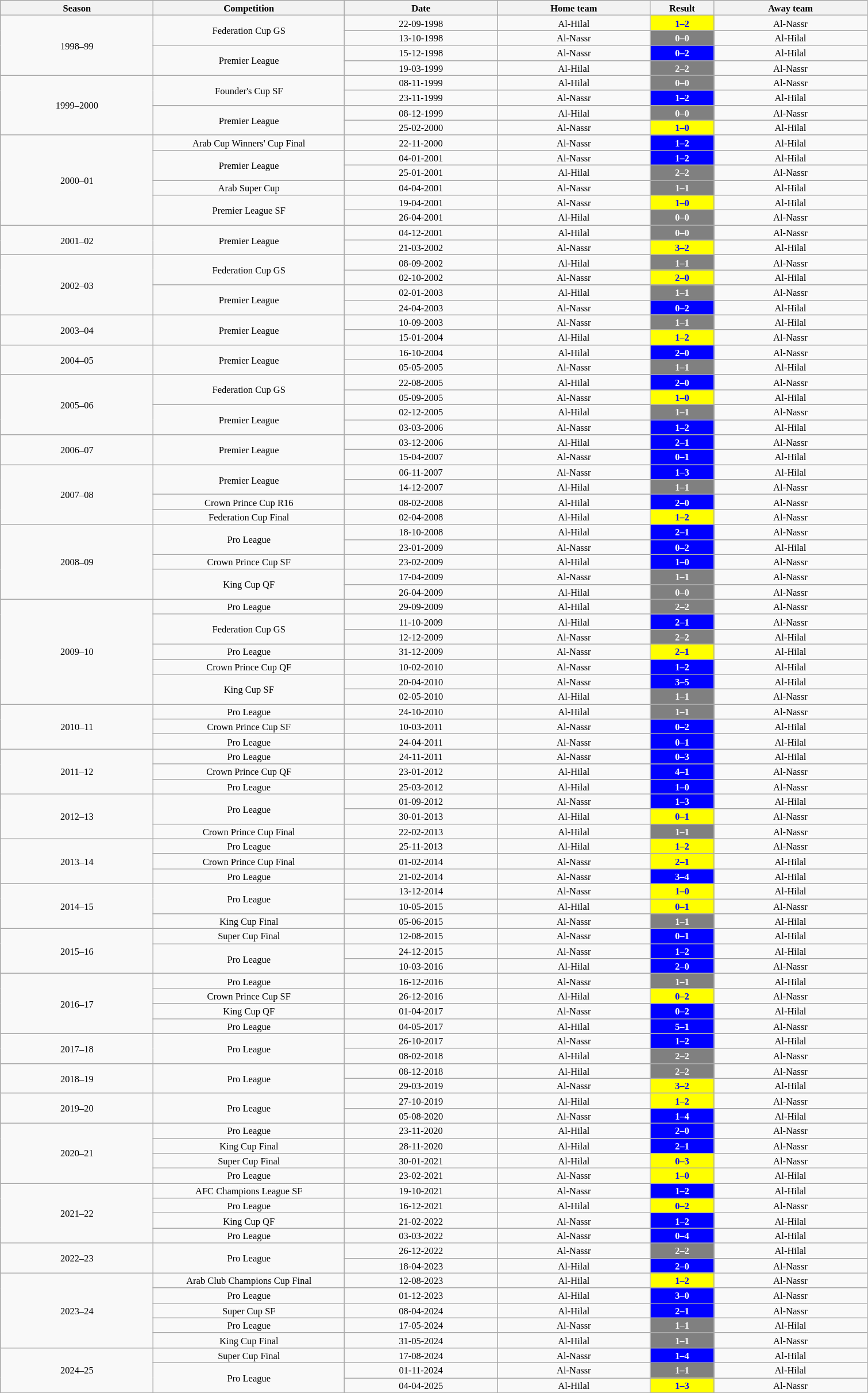<table class="wikitable" style="text-align: center; width=20%; font-size: 11px">
<tr>
<th rowspan=1 width=12%><strong>Season</strong></th>
<th rowspan=1 width=15%><strong>Competition</strong></th>
<th rowspan=1 width=12%><strong>Date</strong></th>
<th rowspan=1 width=12%><strong>Home team</strong></th>
<th rowspan=1 width=5%><strong>Result</strong></th>
<th rowspan=1 width=12%><strong>Away team</strong></th>
</tr>
<tr>
<td rowspan=4>1998–99</td>
<td rowspan=2>Federation Cup GS</td>
<td>22-09-1998</td>
<td>Al-Hilal</td>
<td style="background:yellow ;color:blue;"><strong>1–2</strong></td>
<td>Al-Nassr</td>
</tr>
<tr>
<td>13-10-1998</td>
<td>Al-Nassr</td>
<td style="background:#808080; color:white;"><strong>0–0</strong></td>
<td>Al-Hilal</td>
</tr>
<tr>
<td rowspan=2>Premier League</td>
<td>15-12-1998</td>
<td>Al-Nassr</td>
<td style="background:blue; color:white;"><strong>0–2</strong></td>
<td>Al-Hilal</td>
</tr>
<tr>
<td>19-03-1999</td>
<td>Al-Hilal</td>
<td style="background:#808080; color:white;"><strong>2–2</strong></td>
<td>Al-Nassr</td>
</tr>
<tr>
<td rowspan=4>1999–2000</td>
<td rowspan=2>Founder's Cup SF</td>
<td>08-11-1999</td>
<td>Al-Hilal</td>
<td style="background:#808080 ;color:white;"><strong>0–0</strong></td>
<td>Al-Nassr</td>
</tr>
<tr>
<td>23-11-1999</td>
<td>Al-Nassr</td>
<td style="background:blue; color:white;"><strong>1–2</strong></td>
<td>Al-Hilal</td>
</tr>
<tr>
<td rowspan=2>Premier League</td>
<td>08-12-1999</td>
<td>Al-Hilal</td>
<td style="background:#808080; color:white;"><strong>0–0</strong></td>
<td>Al-Nassr</td>
</tr>
<tr>
<td>25-02-2000</td>
<td>Al-Nassr</td>
<td style="background:yellow; color:blue;"><strong>1–0</strong></td>
<td>Al-Hilal</td>
</tr>
<tr>
<td rowspan=6>2000–01</td>
<td rowspan=1>Arab Cup Winners' Cup Final</td>
<td>22-11-2000</td>
<td>Al-Nassr</td>
<td style="background:blue ;color:white;"><strong>1–2 </strong></td>
<td>Al-Hilal</td>
</tr>
<tr>
<td rowspan=2>Premier League</td>
<td>04-01-2001</td>
<td>Al-Nassr</td>
<td style="background:blue; color:white;"><strong>1–2</strong></td>
<td>Al-Hilal</td>
</tr>
<tr>
<td>25-01-2001</td>
<td>Al-Hilal</td>
<td style="background:#808080; color:white;"><strong>2–2</strong></td>
<td>Al-Nassr</td>
</tr>
<tr>
<td rowspan=1>Arab Super Cup</td>
<td>04-04-2001</td>
<td>Al-Nassr</td>
<td style="background:#808080 ;color:white;"><strong>1–1</strong></td>
<td>Al-Hilal</td>
</tr>
<tr>
<td rowspan=2>Premier League SF</td>
<td>19-04-2001</td>
<td>Al-Nassr</td>
<td style="background:yellow; color:blue;"><strong>1–0</strong></td>
<td>Al-Hilal</td>
</tr>
<tr>
<td>26-04-2001</td>
<td>Al-Hilal</td>
<td style="background:#808080; color:white;"><strong>0–0</strong></td>
<td>Al-Nassr</td>
</tr>
<tr>
<td rowspan=2>2001–02</td>
<td rowspan=2>Premier League</td>
<td>04-12-2001</td>
<td>Al-Hilal</td>
<td style="background:#808080 ;color:white;"><strong>0–0</strong></td>
<td>Al-Nassr</td>
</tr>
<tr>
<td>21-03-2002</td>
<td>Al-Nassr</td>
<td style="background:yellow; color:blue;"><strong>3–2</strong></td>
<td>Al-Hilal</td>
</tr>
<tr>
<td rowspan=4>2002–03</td>
<td rowspan=2>Federation Cup GS</td>
<td>08-09-2002</td>
<td>Al-Hilal</td>
<td style="background:#808080 ;color:white;"><strong>1–1</strong></td>
<td>Al-Nassr</td>
</tr>
<tr>
<td>02-10-2002</td>
<td>Al-Nassr</td>
<td style="background:yellow; color:blue;"><strong>2–0</strong></td>
<td>Al-Hilal</td>
</tr>
<tr>
<td rowspan=2>Premier League</td>
<td>02-01-2003</td>
<td>Al-Hilal</td>
<td style="background:#808080; color:white;"><strong>1–1</strong></td>
<td>Al-Nassr</td>
</tr>
<tr>
<td>24-04-2003</td>
<td>Al-Nassr</td>
<td style="background:blue; color:white;"><strong>0–2</strong></td>
<td>Al-Hilal</td>
</tr>
<tr>
<td rowspan=2>2003–04</td>
<td rowspan=2>Premier League</td>
<td>10-09-2003</td>
<td>Al-Nassr</td>
<td style="background:#808080 ;color:white;"><strong>1–1</strong></td>
<td>Al-Hilal</td>
</tr>
<tr>
<td>15-01-2004</td>
<td>Al-Hilal</td>
<td style="background:yellow; color:blue;"><strong>1–2</strong></td>
<td>Al-Nassr</td>
</tr>
<tr>
<td rowspan=2>2004–05</td>
<td rowspan=2>Premier League</td>
<td>16-10-2004</td>
<td>Al-Hilal</td>
<td style="background:blue; color:white;"><strong>2–0</strong></td>
<td>Al-Nassr</td>
</tr>
<tr>
<td>05-05-2005</td>
<td>Al-Nassr</td>
<td style="background:#808080; color:white;"><strong>1–1</strong></td>
<td>Al-Hilal</td>
</tr>
<tr>
<td rowspan=4>2005–06</td>
<td rowspan=2>Federation Cup GS</td>
<td>22-08-2005</td>
<td>Al-Hilal</td>
<td style="background:blue; color:white;"><strong>2–0</strong></td>
<td>Al-Nassr</td>
</tr>
<tr>
<td>05-09-2005</td>
<td>Al-Nassr</td>
<td style="background:yellow; color:blue;"><strong>1–0</strong></td>
<td>Al-Hilal</td>
</tr>
<tr>
<td rowspan=2>Premier League</td>
<td>02-12-2005</td>
<td>Al-Hilal</td>
<td style="background:#808080; color:white;"><strong>1–1</strong></td>
<td>Al-Nassr</td>
</tr>
<tr>
<td>03-03-2006</td>
<td>Al-Nassr</td>
<td style="background:blue; color:white;"><strong>1–2</strong></td>
<td>Al-Hilal</td>
</tr>
<tr>
<td rowspan=2>2006–07</td>
<td rowspan=2>Premier League</td>
<td>03-12-2006</td>
<td>Al-Hilal</td>
<td style="background:blue; color:white;"><strong>2–1</strong></td>
<td>Al-Nassr</td>
</tr>
<tr>
<td>15-04-2007</td>
<td>Al-Nassr</td>
<td style="background:blue; color:white;"><strong>0–1</strong></td>
<td>Al-Hilal</td>
</tr>
<tr>
<td rowspan=4>2007–08</td>
<td rowspan=2>Premier League</td>
<td>06-11-2007</td>
<td>Al-Nassr</td>
<td style="background:blue; color:white;"><strong>1–3</strong></td>
<td>Al-Hilal</td>
</tr>
<tr>
<td>14-12-2007</td>
<td>Al-Hilal</td>
<td style="background:#808080; color:white;"><strong>1–1</strong></td>
<td>Al-Nassr</td>
</tr>
<tr>
<td rowspan=1>Crown Prince Cup R16</td>
<td>08-02-2008</td>
<td>Al-Hilal</td>
<td style="background:blue; color:white;"><strong>2–0</strong></td>
<td>Al-Nassr</td>
</tr>
<tr>
<td rowspan=1>Federation Cup Final</td>
<td>02-04-2008</td>
<td>Al-Hilal</td>
<td style="background:yellow; color:blue;"><strong>1–2</strong></td>
<td>Al-Nassr</td>
</tr>
<tr>
<td rowspan=5>2008–09</td>
<td rowspan=2>Pro League</td>
<td>18-10-2008</td>
<td>Al-Hilal</td>
<td style="background:blue; color:white;"><strong>2–1</strong></td>
<td>Al-Nassr</td>
</tr>
<tr>
<td>23-01-2009</td>
<td>Al-Nassr</td>
<td style="background:blue; color:white;"><strong>0–2</strong></td>
<td>Al-Hilal</td>
</tr>
<tr>
<td rowspan=1>Crown Prince Cup SF</td>
<td>23-02-2009</td>
<td>Al-Hilal</td>
<td style="background:blue; color:white;"><strong>1–0</strong></td>
<td>Al-Nassr</td>
</tr>
<tr>
<td rowspan=2>King Cup QF</td>
<td>17-04-2009</td>
<td>Al-Nassr</td>
<td style="background:#808080; color:white;"><strong>1–1</strong></td>
<td>Al-Nassr</td>
</tr>
<tr>
<td>26-04-2009</td>
<td>Al-Hilal</td>
<td style="background:#808080; color:white;"><strong>0–0</strong></td>
<td>Al-Nassr</td>
</tr>
<tr>
<td rowspan=7>2009–10</td>
<td rowspan=1>Pro League</td>
<td>29-09-2009</td>
<td>Al-Hilal</td>
<td style="background:#808080; color:white;"><strong>2–2</strong></td>
<td>Al-Nassr</td>
</tr>
<tr>
<td rowspan=2>Federation Cup GS</td>
<td>11-10-2009</td>
<td>Al-Hilal</td>
<td style="background:blue; color:white;"><strong>2–1</strong></td>
<td>Al-Nassr</td>
</tr>
<tr>
<td>12-12-2009</td>
<td>Al-Nassr</td>
<td style="background:#808080; color:white;"><strong>2–2</strong></td>
<td>Al-Hilal</td>
</tr>
<tr>
<td rowspan=1>Pro League</td>
<td>31-12-2009</td>
<td>Al-Nassr</td>
<td style="background:yellow; color:blue;"><strong>2–1</strong></td>
<td>Al-Hilal</td>
</tr>
<tr>
<td rowspan=1>Crown Prince Cup QF</td>
<td>10-02-2010</td>
<td>Al-Nassr</td>
<td style="background:blue; color:white;"><strong>1–2 </strong></td>
<td>Al-Hilal</td>
</tr>
<tr>
<td rowspan=2>King Cup SF</td>
<td>20-04-2010</td>
<td>Al-Nassr</td>
<td style="background:blue; color:white;"><strong>3–5</strong></td>
<td>Al-Hilal</td>
</tr>
<tr>
<td>02-05-2010</td>
<td>Al-Hilal</td>
<td style="background:#808080; color:white;"><strong>1–1</strong></td>
<td>Al-Nassr</td>
</tr>
<tr>
<td rowspan=3>2010–11</td>
<td rowspan=1>Pro League</td>
<td>24-10-2010</td>
<td>Al-Hilal</td>
<td style="background:#808080; color:white;"><strong>1–1</strong></td>
<td>Al-Nassr</td>
</tr>
<tr>
<td rowspan=1>Crown Prince Cup SF</td>
<td>10-03-2011</td>
<td>Al-Nassr</td>
<td style="background:blue; color:white;"><strong>0–2</strong></td>
<td>Al-Hilal</td>
</tr>
<tr>
<td rowspan=1>Pro League</td>
<td>24-04-2011</td>
<td>Al-Nassr</td>
<td style="background:blue; color:white;"><strong>0–1</strong></td>
<td>Al-Hilal</td>
</tr>
<tr>
<td rowspan=3>2011–12</td>
<td rowspan=1>Pro League</td>
<td>24-11-2011</td>
<td>Al-Nassr</td>
<td style="background:blue; color:white;"><strong>0–3</strong></td>
<td>Al-Hilal</td>
</tr>
<tr>
<td rowspan=1>Crown Prince Cup QF</td>
<td>23-01-2012</td>
<td>Al-Hilal</td>
<td style="background:blue; color:white;"><strong>4–1</strong></td>
<td>Al-Nassr</td>
</tr>
<tr>
<td rowspan=1>Pro League</td>
<td>25-03-2012</td>
<td>Al-Hilal</td>
<td style="background:blue; color:white;"><strong>1–0</strong></td>
<td>Al-Nassr</td>
</tr>
<tr>
<td rowspan=3>2012–13</td>
<td rowspan=2>Pro League</td>
<td>01-09-2012</td>
<td>Al-Nassr</td>
<td style="background:blue; color:white;"><strong>1–3</strong></td>
<td>Al-Hilal</td>
</tr>
<tr>
<td>30-01-2013</td>
<td>Al-Hilal</td>
<td style="background:yellow; color:blue;"><strong>0–1</strong></td>
<td>Al-Nassr</td>
</tr>
<tr>
<td rowspan=1>Crown Prince Cup Final</td>
<td>22-02-2013</td>
<td>Al-Hilal</td>
<td style="background:#808080; color:white;"><strong>1–1</strong></td>
<td>Al-Nassr</td>
</tr>
<tr>
<td rowspan=3>2013–14</td>
<td rowspan=1>Pro League</td>
<td>25-11-2013</td>
<td>Al-Hilal</td>
<td style="background:yellow; color:blue;"><strong>1–2</strong></td>
<td>Al-Nassr</td>
</tr>
<tr>
<td rowspan=1>Crown Prince Cup Final</td>
<td>01-02-2014</td>
<td>Al-Nassr</td>
<td style="background:yellow; color:blue;"><strong>2–1</strong></td>
<td>Al-Hilal</td>
</tr>
<tr>
<td rowspan=1>Pro League</td>
<td>21-02-2014</td>
<td>Al-Nassr</td>
<td style="background:blue; color:white;"><strong>3–4</strong></td>
<td>Al-Hilal</td>
</tr>
<tr>
<td rowspan=3>2014–15</td>
<td rowspan=2>Pro League</td>
<td>13-12-2014</td>
<td>Al-Nassr</td>
<td style="background:yellow; color:blue;"><strong>1–0</strong></td>
<td>Al-Hilal</td>
</tr>
<tr>
<td>10-05-2015</td>
<td>Al-Hilal</td>
<td style="background:yellow; color:blue;"><strong>0–1</strong></td>
<td>Al-Nassr</td>
</tr>
<tr>
<td rowspan=1>King Cup Final</td>
<td>05-06-2015</td>
<td>Al-Nassr</td>
<td style="background:#808080; color:white;"><strong>1–1</strong></td>
<td>Al-Hilal</td>
</tr>
<tr>
<td rowspan=3>2015–16</td>
<td rowspan=1>Super Cup Final</td>
<td>12-08-2015</td>
<td>Al-Nassr</td>
<td style="background:blue; color:white;"><strong>0–1</strong></td>
<td>Al-Hilal</td>
</tr>
<tr>
<td rowspan=2>Pro League</td>
<td>24-12-2015</td>
<td>Al-Nassr</td>
<td style="background:blue; color:white;"><strong>1–2</strong></td>
<td>Al-Hilal</td>
</tr>
<tr>
<td>10-03-2016</td>
<td>Al-Hilal</td>
<td style="background:blue; color:white;"><strong>2–0</strong></td>
<td>Al-Nassr</td>
</tr>
<tr>
<td rowspan=4>2016–17</td>
<td rowspan=1>Pro League</td>
<td>16-12-2016</td>
<td>Al-Nassr</td>
<td style="background:#808080; color:white;"><strong>1–1</strong></td>
<td>Al-Hilal</td>
</tr>
<tr>
<td rowspan=1>Crown Prince Cup SF</td>
<td>26-12-2016</td>
<td>Al-Hilal</td>
<td style="background:yellow; color:blue;"><strong>0–2</strong></td>
<td>Al-Nassr</td>
</tr>
<tr>
<td rowspan=1>King Cup QF</td>
<td>01-04-2017</td>
<td>Al-Nassr</td>
<td style="background:blue; color:white;"><strong>0–2</strong></td>
<td>Al-Hilal</td>
</tr>
<tr>
<td rowspan=1>Pro League</td>
<td>04-05-2017</td>
<td>Al-Hilal</td>
<td style="background:blue; color:white;"><strong>5–1</strong></td>
<td>Al-Nassr</td>
</tr>
<tr>
<td rowspan=2>2017–18</td>
<td rowspan=2>Pro League</td>
<td>26-10-2017</td>
<td>Al-Nassr</td>
<td style="background:blue; color:white;"><strong>1–2</strong></td>
<td>Al-Hilal</td>
</tr>
<tr>
<td>08-02-2018</td>
<td>Al-Hilal</td>
<td style="background:#808080; color:white;"><strong>2–2</strong></td>
<td>Al-Nassr</td>
</tr>
<tr>
<td rowspan=2>2018–19</td>
<td rowspan=2>Pro League</td>
<td>08-12-2018</td>
<td>Al-Hilal</td>
<td style="background:#808080; color:white;"><strong>2–2</strong></td>
<td>Al-Nassr</td>
</tr>
<tr>
<td>29-03-2019</td>
<td>Al-Nassr</td>
<td style="background:yellow; color:blue;"><strong>3–2</strong></td>
<td>Al-Hilal</td>
</tr>
<tr>
<td rowspan=2>2019–20</td>
<td rowspan=2>Pro League</td>
<td>27-10-2019</td>
<td>Al-Hilal</td>
<td style="background:yellow; color:blue;"><strong>1–2</strong></td>
<td>Al-Nassr</td>
</tr>
<tr>
<td>05-08-2020</td>
<td>Al-Nassr</td>
<td style="background:blue; color:white;"><strong>1–4</strong></td>
<td>Al-Hilal</td>
</tr>
<tr>
<td rowspan=4>2020–21</td>
<td rowspan=1>Pro League</td>
<td>23-11-2020</td>
<td>Al-Hilal</td>
<td style="background:blue; color:white;"><strong>2–0</strong></td>
<td>Al-Nassr</td>
</tr>
<tr>
<td rowspan=1>King Cup Final</td>
<td>28-11-2020</td>
<td>Al-Hilal</td>
<td style="background:blue; color:white;"><strong>2–1</strong></td>
<td>Al-Nassr</td>
</tr>
<tr>
<td rowspan=1>Super Cup Final</td>
<td>30-01-2021</td>
<td>Al-Hilal</td>
<td style="background:yellow; color:blue;"><strong>0–3</strong></td>
<td>Al-Nassr</td>
</tr>
<tr>
<td rowspan=1>Pro League</td>
<td>23-02-2021</td>
<td>Al-Nassr</td>
<td style="background:yellow; color:blue;"><strong>1–0</strong></td>
<td>Al-Hilal</td>
</tr>
<tr>
<td rowspan=4>2021–22</td>
<td rowspan=1>AFC Champions League SF</td>
<td>19-10-2021</td>
<td>Al-Nassr</td>
<td style="background:blue; color:white;"><strong>1–2</strong></td>
<td>Al-Hilal</td>
</tr>
<tr>
<td rowspan=1>Pro League</td>
<td>16-12-2021</td>
<td>Al-Hilal</td>
<td style="background:yellow; color:blue;"><strong>0–2</strong></td>
<td>Al-Nassr</td>
</tr>
<tr>
<td rowspan=1>King Cup QF</td>
<td>21-02-2022</td>
<td>Al-Nassr</td>
<td style="background:blue; color:white;"><strong>1–2</strong></td>
<td>Al-Hilal</td>
</tr>
<tr>
<td rowspan=1>Pro League</td>
<td>03-03-2022</td>
<td>Al-Nassr</td>
<td style="background:blue; color:white;"><strong>0–4</strong></td>
<td>Al-Hilal</td>
</tr>
<tr>
<td rowspan=2>2022–23</td>
<td rowspan=2>Pro League</td>
<td>26-12-2022</td>
<td>Al-Nassr</td>
<td style="background:#808080; color:white;"><strong>2–2</strong></td>
<td>Al-Hilal</td>
</tr>
<tr>
<td>18-04-2023</td>
<td>Al-Hilal</td>
<td style="background:blue; color:white;"><strong>2–0</strong></td>
<td>Al-Nassr</td>
</tr>
<tr>
<td rowspan=5>2023–24</td>
<td rowspan=1>Arab Club Champions Cup Final</td>
<td>12-08-2023</td>
<td>Al-Hilal</td>
<td style="background:yellow; color:blue;"><strong>1–2 </strong></td>
<td>Al-Nassr</td>
</tr>
<tr>
<td rowspan=1>Pro League</td>
<td>01-12-2023</td>
<td>Al-Hilal</td>
<td style="background:blue; color:white;"><strong>3–0</strong></td>
<td>Al-Nassr</td>
</tr>
<tr>
<td rowspan=1>Super Cup SF</td>
<td>08-04-2024</td>
<td>Al-Hilal</td>
<td style="background:blue; color:white;"><strong>2–1</strong></td>
<td>Al-Nassr</td>
</tr>
<tr>
<td rowspan=1>Pro League</td>
<td>17-05-2024</td>
<td>Al-Nassr</td>
<td style="background:#808080 ;color:white;"><strong>1–1</strong></td>
<td>Al-Hilal</td>
</tr>
<tr>
<td rowspan=1>King Cup Final</td>
<td>31-05-2024</td>
<td>Al-Hilal</td>
<td style="background:#808080; color:white;"><strong>1–1</strong></td>
<td>Al-Nassr</td>
</tr>
<tr>
<td rowspan=3>2024–25</td>
<td rowspan=1>Super Cup Final</td>
<td>17-08-2024</td>
<td>Al-Nassr</td>
<td style="background:Blue; color:white;"><strong> 1–4</strong></td>
<td>Al-Hilal</td>
</tr>
<tr>
<td rowspan=2>Pro League</td>
<td>01-11-2024</td>
<td>Al-Nassr</td>
<td style="background:#808080 ;color:white;"><strong>1–1</strong></td>
<td>Al-Hilal</td>
</tr>
<tr>
<td>04-04-2025</td>
<td>Al-Hilal</td>
<td style="background:yellow ;color:blue;"><strong>1–3</strong></td>
<td>Al-Nassr</td>
</tr>
<tr>
</tr>
</table>
